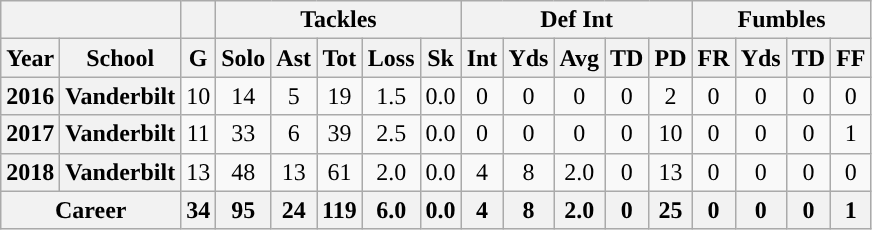<table class="wikitable sortable" style="text-align:center;">
<tr>
<th colspan="2"></th>
<th></th>
<th colspan="5">Tackles</th>
<th colspan="5">Def Int</th>
<th colspan="4">Fumbles</th>
</tr>
<tr>
<th>Year</th>
<th>School</th>
<th>G</th>
<th>Solo</th>
<th>Ast</th>
<th>Tot</th>
<th>Loss</th>
<th>Sk</th>
<th>Int</th>
<th>Yds</th>
<th>Avg</th>
<th>TD</th>
<th>PD</th>
<th>FR</th>
<th>Yds</th>
<th>TD</th>
<th>FF</th>
</tr>
<tr>
<th>2016</th>
<th>Vanderbilt</th>
<td>10</td>
<td>14</td>
<td>5</td>
<td>19</td>
<td>1.5</td>
<td>0.0</td>
<td>0</td>
<td>0</td>
<td>0</td>
<td>0</td>
<td>2</td>
<td>0</td>
<td>0</td>
<td>0</td>
<td>0</td>
</tr>
<tr>
<th>2017</th>
<th>Vanderbilt</th>
<td>11</td>
<td>33</td>
<td>6</td>
<td>39</td>
<td>2.5</td>
<td>0.0</td>
<td>0</td>
<td>0</td>
<td>0</td>
<td>0</td>
<td>10</td>
<td>0</td>
<td>0</td>
<td>0</td>
<td>1</td>
</tr>
<tr>
<th>2018</th>
<th>Vanderbilt</th>
<td>13</td>
<td>48</td>
<td>13</td>
<td>61</td>
<td>2.0</td>
<td>0.0</td>
<td>4</td>
<td>8</td>
<td>2.0</td>
<td>0</td>
<td>13</td>
<td>0</td>
<td>0</td>
<td>0</td>
<td>0</td>
</tr>
<tr>
<th colspan="2">Career</th>
<th>34</th>
<th>95</th>
<th>24</th>
<th>119</th>
<th>6.0</th>
<th>0.0</th>
<th>4</th>
<th>8</th>
<th>2.0</th>
<th>0</th>
<th>25</th>
<th>0</th>
<th>0</th>
<th>0</th>
<th>1</th>
</tr>
</table>
